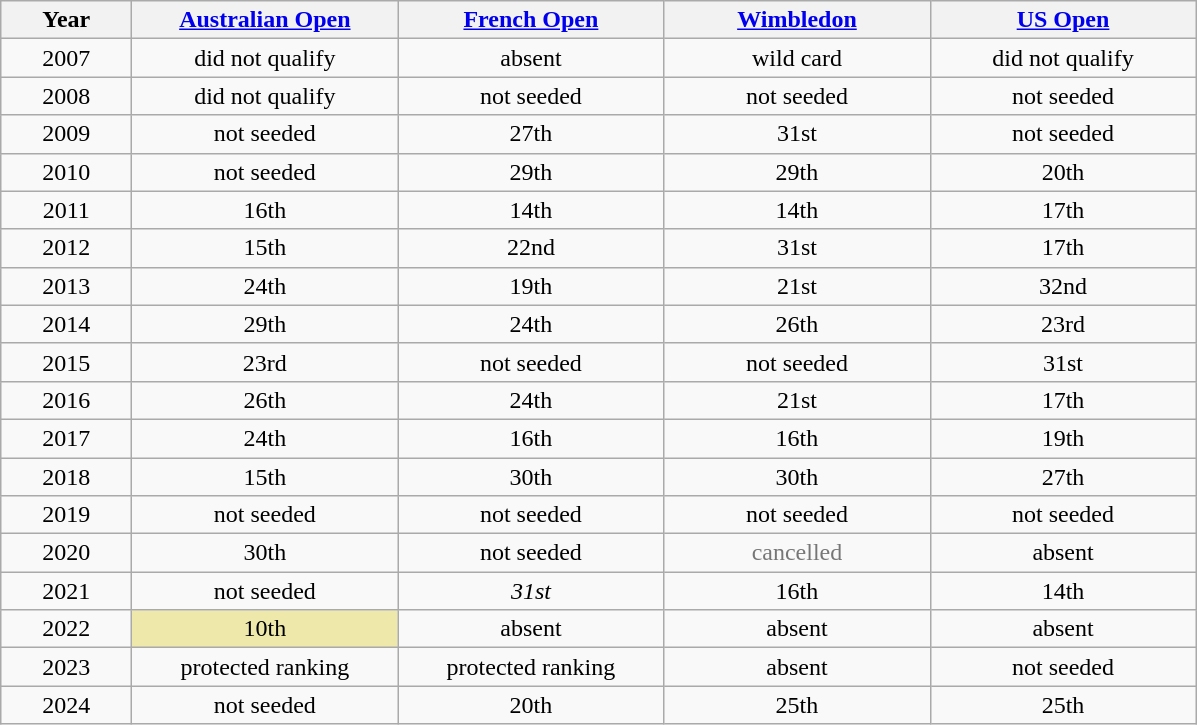<table class=wikitable style="text-align:center">
<tr>
<th width=80>Year</th>
<th width=170><a href='#'>Australian Open</a></th>
<th width=170><a href='#'>French Open</a></th>
<th width=170><a href='#'>Wimbledon</a></th>
<th width=170><a href='#'>US Open</a></th>
</tr>
<tr>
<td>2007</td>
<td>did not qualify</td>
<td>absent</td>
<td>wild card</td>
<td>did not qualify</td>
</tr>
<tr>
<td>2008</td>
<td>did not qualify</td>
<td>not seeded</td>
<td>not seeded</td>
<td>not seeded</td>
</tr>
<tr>
<td>2009</td>
<td>not seeded</td>
<td>27th</td>
<td>31st</td>
<td>not seeded</td>
</tr>
<tr>
<td>2010</td>
<td>not seeded</td>
<td>29th</td>
<td>29th</td>
<td>20th</td>
</tr>
<tr>
<td>2011</td>
<td>16th</td>
<td>14th</td>
<td>14th</td>
<td>17th</td>
</tr>
<tr>
<td>2012</td>
<td>15th</td>
<td>22nd</td>
<td>31st</td>
<td>17th</td>
</tr>
<tr>
<td>2013</td>
<td>24th</td>
<td>19th</td>
<td>21st</td>
<td>32nd</td>
</tr>
<tr>
<td>2014</td>
<td>29th</td>
<td>24th</td>
<td>26th</td>
<td>23rd</td>
</tr>
<tr>
<td>2015</td>
<td>23rd</td>
<td>not seeded</td>
<td>not seeded</td>
<td>31st</td>
</tr>
<tr>
<td>2016</td>
<td>26th</td>
<td>24th</td>
<td>21st</td>
<td>17th</td>
</tr>
<tr>
<td>2017</td>
<td>24th</td>
<td>16th</td>
<td>16th</td>
<td>19th</td>
</tr>
<tr>
<td>2018</td>
<td>15th</td>
<td>30th</td>
<td>30th</td>
<td>27th</td>
</tr>
<tr>
<td>2019</td>
<td>not seeded</td>
<td>not seeded</td>
<td>not seeded</td>
<td>not seeded</td>
</tr>
<tr>
<td>2020</td>
<td>30th</td>
<td>not seeded</td>
<td style="color:#767676;">cancelled</td>
<td>absent</td>
</tr>
<tr>
<td>2021</td>
<td>not seeded</td>
<td><em>31st</em></td>
<td>16th</td>
<td>14th</td>
</tr>
<tr>
<td>2022</td>
<td bgcolor=eee8aa>10th</td>
<td>absent</td>
<td>absent</td>
<td>absent</td>
</tr>
<tr>
<td>2023</td>
<td>protected ranking</td>
<td>protected ranking</td>
<td>absent</td>
<td>not seeded</td>
</tr>
<tr>
<td>2024</td>
<td>not seeded</td>
<td>20th</td>
<td>25th</td>
<td>25th</td>
</tr>
</table>
